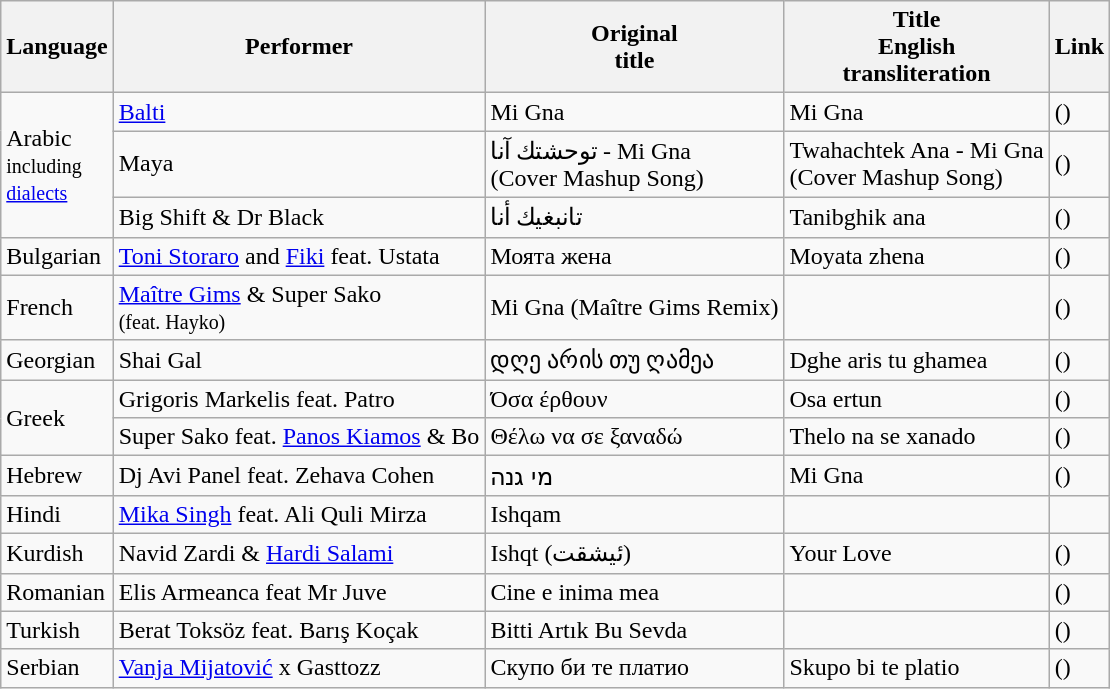<table class="wikitable">
<tr>
<th>Language</th>
<th>Performer</th>
<th>Original <br>title</th>
<th>Title <br>English <br>transliteration</th>
<th>Link</th>
</tr>
<tr>
<td rowspan="3">Arabic <br><small>including<br><a href='#'>dialects</a></small></td>
<td><a href='#'>Balti</a></td>
<td>Mi Gna</td>
<td>Mi Gna</td>
<td> ()</td>
</tr>
<tr>
<td>Maya</td>
<td>توحشتك آنا - Mi Gna <br>(Cover Mashup Song)</td>
<td>Twahachtek Ana - Mi Gna <br>(Cover Mashup Song)</td>
<td> ()</td>
</tr>
<tr>
<td>Big Shift & Dr Black</td>
<td>تانبغيك أنا</td>
<td>Tanibghik ana</td>
<td> ()</td>
</tr>
<tr>
<td>Bulgarian</td>
<td><a href='#'>Toni Storaro</a> and <a href='#'>Fiki</a> feat. Ustata</td>
<td>Моята жена</td>
<td>Moyata zhena</td>
<td> ()</td>
</tr>
<tr>
<td>French</td>
<td><a href='#'>Maître Gims</a> & Super Sako<br><small>(feat. Hayko)</small></td>
<td>Mi Gna (Maître Gims Remix)</td>
<td></td>
<td> ()</td>
</tr>
<tr>
<td>Georgian</td>
<td>Shai Gal</td>
<td>დღე არის თუ ღამეა</td>
<td>Dghe aris tu ghamea</td>
<td> ()</td>
</tr>
<tr>
<td rowspan=2>Greek</td>
<td>Grigoris Markelis feat. Patro</td>
<td>Όσα έρθουν</td>
<td>Osa ertun</td>
<td> ()</td>
</tr>
<tr>
<td>Super Sako feat. <a href='#'>Panos Kiamos</a> & Bo</td>
<td>Θέλω να σε ξαναδώ</td>
<td>Thelo na se xanado</td>
<td> ()</td>
</tr>
<tr>
<td>Hebrew</td>
<td>Dj Avi Panel feat. Zehava Cohen</td>
<td>מי גנה</td>
<td>Mi Gna</td>
<td> ()</td>
</tr>
<tr>
<td>Hindi</td>
<td><a href='#'>Mika Singh</a> feat. Ali Quli Mirza</td>
<td>Ishqam</td>
<td></td>
<td></td>
</tr>
<tr>
<td>Kurdish</td>
<td>Navid Zardi & <a href='#'>Hardi Salami</a></td>
<td>Ishqt (ئيشقت)</td>
<td>Your Love</td>
<td> ()</td>
</tr>
<tr>
<td>Romanian</td>
<td>Elis Armeanca feat Mr Juve</td>
<td>Cine e inima mea</td>
<td></td>
<td> ()</td>
</tr>
<tr>
<td>Turkish</td>
<td>Berat Toksöz feat. Barış Koçak</td>
<td>Bitti Artık Bu Sevda</td>
<td></td>
<td> ()</td>
</tr>
<tr>
<td>Serbian</td>
<td><a href='#'>Vanja Mijatović</a> x Gasttozz</td>
<td>Скупо би те платио</td>
<td>Skupo bi te platio</td>
<td> ()</td>
</tr>
</table>
